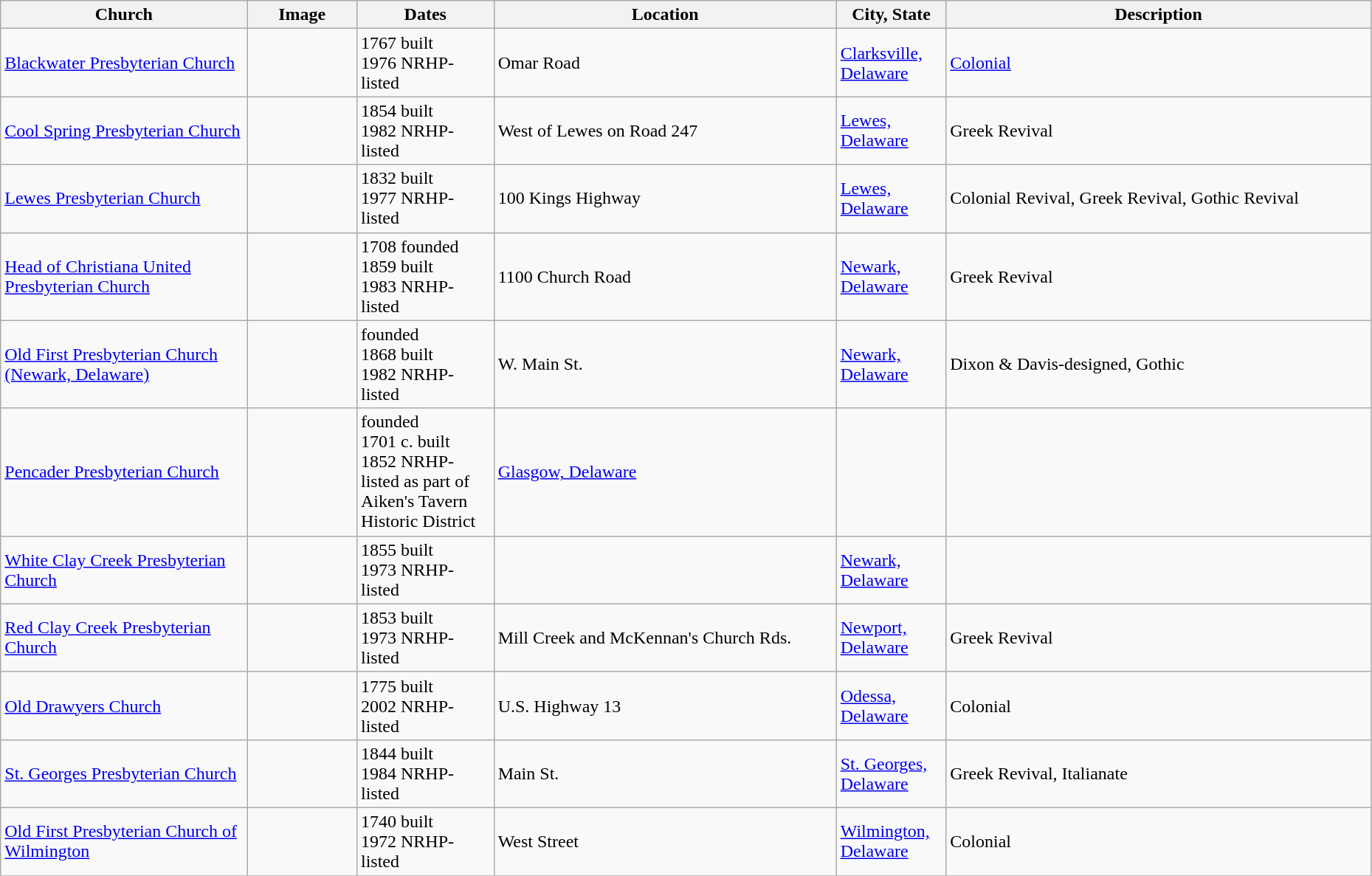<table class="wikitable sortable" style="width:98%">
<tr>
<th width = 18%><strong>Church</strong></th>
<th width = 8% class="unsortable"><strong>Image</strong></th>
<th width = 10%><strong>Dates</strong></th>
<th width = 25%><strong>Location</strong></th>
<th width = 8%><strong>City, State</strong></th>
<th class="unsortable"><strong>Description</strong></th>
</tr>
<tr>
<td><a href='#'>Blackwater Presbyterian Church</a></td>
<td></td>
<td>1767 built<br>1976 NRHP-listed</td>
<td>Omar Road<br><small></small></td>
<td><a href='#'>Clarksville, Delaware</a></td>
<td><a href='#'>Colonial</a></td>
</tr>
<tr>
<td><a href='#'>Cool Spring Presbyterian Church</a></td>
<td></td>
<td>1854 built<br>1982 NRHP-listed</td>
<td>West of Lewes on Road 247<br><small></small></td>
<td><a href='#'>Lewes, Delaware</a></td>
<td>Greek Revival</td>
</tr>
<tr>
<td><a href='#'>Lewes Presbyterian Church</a></td>
<td></td>
<td>1832 built<br>1977 NRHP-listed</td>
<td>100 Kings Highway<br><small></small></td>
<td><a href='#'>Lewes, Delaware</a></td>
<td>Colonial Revival, Greek Revival, Gothic Revival</td>
</tr>
<tr>
<td><a href='#'>Head of Christiana United Presbyterian Church</a></td>
<td></td>
<td>1708 founded<br> 1859 built<br>1983 NRHP-listed</td>
<td>1100 Church Road<br><small></small></td>
<td><a href='#'>Newark, Delaware</a></td>
<td>Greek Revival</td>
</tr>
<tr>
<td><a href='#'>Old First Presbyterian Church (Newark, Delaware)</a></td>
<td></td>
<td>founded<br>1868 built<br>1982 NRHP-listed</td>
<td>W. Main St.<br><small></small></td>
<td><a href='#'>Newark, Delaware</a></td>
<td>Dixon & Davis-designed, Gothic</td>
</tr>
<tr>
<td><a href='#'>Pencader Presbyterian Church</a></td>
<td></td>
<td>founded<br>1701 c. built<br>1852 NRHP-listed as part of Aiken's Tavern Historic District</td>
<td><a href='#'>Glasgow, Delaware</a></td>
<td></td>
</tr>
<tr>
<td><a href='#'>White Clay Creek Presbyterian Church</a></td>
<td></td>
<td>1855 built<br>1973 NRHP-listed</td>
<td><br><small></small></td>
<td><a href='#'>Newark, Delaware</a></td>
<td></td>
</tr>
<tr>
<td><a href='#'>Red Clay Creek Presbyterian Church</a></td>
<td></td>
<td>1853 built<br>1973 NRHP-listed</td>
<td>Mill Creek and McKennan's Church Rds.<br><small></small></td>
<td><a href='#'>Newport, Delaware</a></td>
<td>Greek Revival</td>
</tr>
<tr>
<td><a href='#'>Old Drawyers Church</a></td>
<td></td>
<td>1775 built<br>2002 NRHP-listed</td>
<td>U.S. Highway 13<br><small></small></td>
<td><a href='#'>Odessa, Delaware</a></td>
<td>Colonial</td>
</tr>
<tr>
<td><a href='#'>St. Georges Presbyterian Church</a></td>
<td></td>
<td>1844 built<br>1984 NRHP-listed</td>
<td>Main St.<br><small></small></td>
<td><a href='#'>St. Georges, Delaware</a></td>
<td>Greek Revival, Italianate</td>
</tr>
<tr>
<td><a href='#'>Old First Presbyterian Church of Wilmington</a></td>
<td></td>
<td>1740 built<br>1972 NRHP-listed</td>
<td>West Street<br><small></small></td>
<td><a href='#'>Wilmington, Delaware</a></td>
<td>Colonial</td>
</tr>
<tr>
</tr>
</table>
